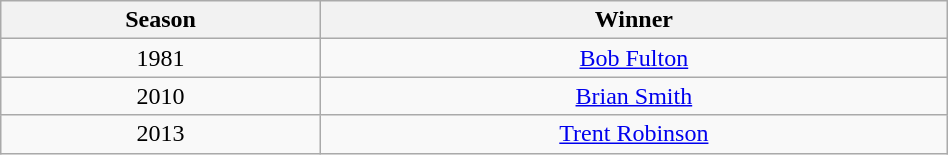<table class="wikitable" width="50%" style="text-align: center;">
<tr>
<th>Season</th>
<th>Winner</th>
</tr>
<tr>
<td>1981</td>
<td><a href='#'>Bob Fulton</a></td>
</tr>
<tr>
<td>2010</td>
<td><a href='#'>Brian Smith</a></td>
</tr>
<tr>
<td>2013</td>
<td><a href='#'>Trent Robinson</a></td>
</tr>
</table>
